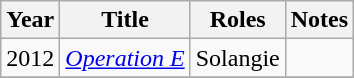<table class="wikitable sortable">
<tr>
<th>Year</th>
<th>Title</th>
<th>Roles</th>
<th>Notes</th>
</tr>
<tr>
<td>2012</td>
<td><em><a href='#'>Operation E</a></em></td>
<td>Solangie</td>
<td></td>
</tr>
<tr>
</tr>
</table>
